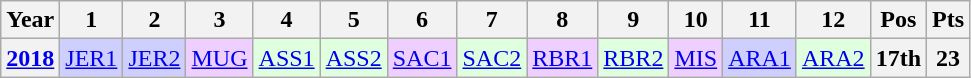<table class="wikitable" style="text-align:center">
<tr>
<th>Year</th>
<th>1</th>
<th>2</th>
<th>3</th>
<th>4</th>
<th>5</th>
<th>6</th>
<th>7</th>
<th>8</th>
<th>9</th>
<th>10</th>
<th>11</th>
<th>12</th>
<th>Pos</th>
<th>Pts</th>
</tr>
<tr>
<th><a href='#'>2018</a></th>
<td style="background:#cfcfff;"><a href='#'>JER1</a><br></td>
<td style="background:#cfcfff;"><a href='#'>JER2</a><br></td>
<td style="background:#efcfff;"><a href='#'>MUG</a><br></td>
<td style="background:#dfffdf;"><a href='#'>ASS1</a><br></td>
<td style="background:#dfffdf;"><a href='#'>ASS2</a><br></td>
<td style="background:#efcfff;"><a href='#'>SAC1</a><br></td>
<td style="background:#dfffdf;"><a href='#'>SAC2</a><br></td>
<td style="background:#efcfff;"><a href='#'>RBR1</a><br></td>
<td style="background:#dfffdf;"><a href='#'>RBR2</a><br></td>
<td style="background:#efcfff;"><a href='#'>MIS</a><br></td>
<td style="background:#cfcfff;"><a href='#'>ARA1</a><br></td>
<td style="background:#dfffdf;"><a href='#'>ARA2</a><br></td>
<th>17th</th>
<th>23</th>
</tr>
</table>
